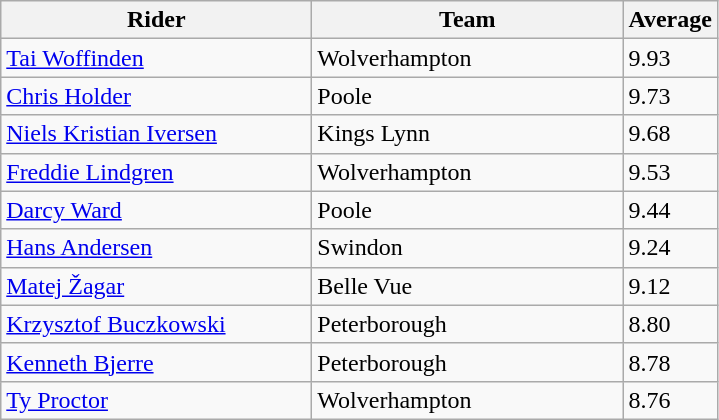<table class="wikitable" style="font-size: 100%">
<tr>
<th width=200>Rider</th>
<th width=200>Team</th>
<th width=40>Average</th>
</tr>
<tr>
<td align="left"> <a href='#'>Tai Woffinden</a></td>
<td>Wolverhampton</td>
<td>9.93</td>
</tr>
<tr>
<td align="left"> <a href='#'>Chris Holder</a></td>
<td>Poole</td>
<td>9.73</td>
</tr>
<tr>
<td align="left"> <a href='#'>Niels Kristian Iversen</a></td>
<td>Kings Lynn</td>
<td>9.68</td>
</tr>
<tr>
<td align="left"> <a href='#'>Freddie Lindgren</a></td>
<td>Wolverhampton</td>
<td>9.53</td>
</tr>
<tr>
<td align="left"> <a href='#'>Darcy Ward</a></td>
<td>Poole</td>
<td>9.44</td>
</tr>
<tr>
<td align="left"> <a href='#'>Hans Andersen</a></td>
<td>Swindon</td>
<td>9.24</td>
</tr>
<tr>
<td align="left"> <a href='#'>Matej Žagar</a></td>
<td>Belle Vue</td>
<td>9.12</td>
</tr>
<tr>
<td align="left"> <a href='#'>Krzysztof Buczkowski</a></td>
<td>Peterborough</td>
<td>8.80</td>
</tr>
<tr>
<td align="left"> <a href='#'>Kenneth Bjerre</a></td>
<td>Peterborough</td>
<td>8.78</td>
</tr>
<tr>
<td align="left"> <a href='#'>Ty Proctor</a></td>
<td>Wolverhampton</td>
<td>8.76</td>
</tr>
</table>
